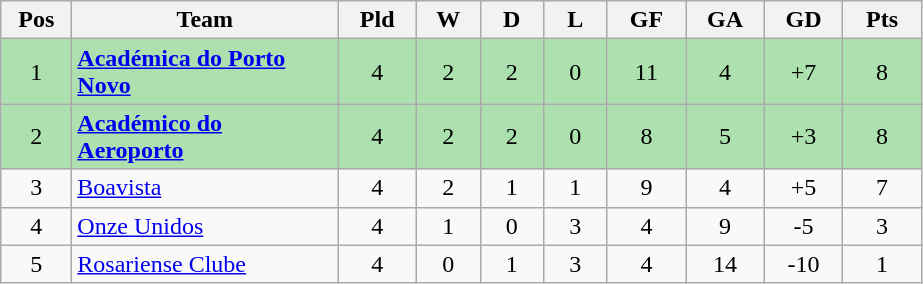<table class="wikitable" style="text-align: center;">
<tr>
<th style="width: 40px;">Pos</th>
<th style="width: 170px;">Team</th>
<th style="width: 45px;">Pld</th>
<th style="width: 35px;">W</th>
<th style="width: 35px;">D</th>
<th style="width: 35px;">L</th>
<th style="width: 45px;">GF</th>
<th style="width: 45px;">GA</th>
<th style="width: 45px;">GD</th>
<th style="width: 45px;">Pts</th>
</tr>
<tr style="background:#ACE1AF;">
<td>1</td>
<td style="text-align: left;"><strong><a href='#'>Académica do Porto Novo</a></strong></td>
<td>4</td>
<td>2</td>
<td>2</td>
<td>0</td>
<td>11</td>
<td>4</td>
<td>+7</td>
<td>8</td>
</tr>
<tr style="background:#ACE1AF;">
<td>2</td>
<td style="text-align: left;"><strong><a href='#'>Académico do Aeroporto</a></strong></td>
<td>4</td>
<td>2</td>
<td>2</td>
<td>0</td>
<td>8</td>
<td>5</td>
<td>+3</td>
<td>8</td>
</tr>
<tr>
<td>3</td>
<td style="text-align: left;"><a href='#'>Boavista</a></td>
<td>4</td>
<td>2</td>
<td>1</td>
<td>1</td>
<td>9</td>
<td>4</td>
<td>+5</td>
<td>7</td>
</tr>
<tr>
<td>4</td>
<td style="text-align: left;"><a href='#'>Onze Unidos</a></td>
<td>4</td>
<td>1</td>
<td>0</td>
<td>3</td>
<td>4</td>
<td>9</td>
<td>-5</td>
<td>3</td>
</tr>
<tr>
<td>5</td>
<td style="text-align: left;"><a href='#'>Rosariense Clube</a></td>
<td>4</td>
<td>0</td>
<td>1</td>
<td>3</td>
<td>4</td>
<td>14</td>
<td>-10</td>
<td>1</td>
</tr>
</table>
